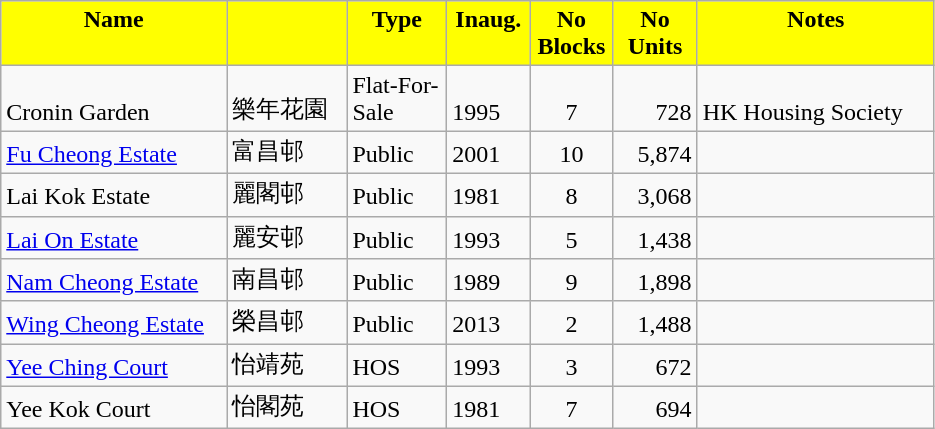<table class="wikitable">
<tr style="font-weight:bold;background-color:yellow" align="center" valign="top">
<td width="143.25" Height="12.75">Name</td>
<td width="72.75" align="center" valign="top"></td>
<td width="59.25" align="center" valign="top">Type</td>
<td width="48" align="center" valign="top">Inaug.</td>
<td width="48" align="center" valign="top">No Blocks</td>
<td width="48.75" align="center" valign="top">No Units</td>
<td width="150.75" align="center" valign="top">Notes</td>
</tr>
<tr valign="bottom">
<td Height="12.75">Cronin Garden</td>
<td>樂年花園</td>
<td>Flat-For-Sale</td>
<td>1995</td>
<td align="center">7</td>
<td align="right">728</td>
<td>HK Housing Society</td>
</tr>
<tr valign="bottom">
<td Height="12.75"><a href='#'>Fu Cheong Estate</a></td>
<td>富昌邨</td>
<td>Public</td>
<td>2001</td>
<td align="center">10</td>
<td align="right">5,874</td>
<td></td>
</tr>
<tr valign="bottom">
<td Height="12.75">Lai Kok Estate</td>
<td>麗閣邨</td>
<td>Public</td>
<td>1981</td>
<td align="center">8</td>
<td align="right">3,068</td>
<td></td>
</tr>
<tr valign="bottom">
<td Height="12.75"><a href='#'>Lai On Estate</a></td>
<td>麗安邨</td>
<td>Public</td>
<td>1993</td>
<td align="center">5</td>
<td align="right">1,438</td>
<td></td>
</tr>
<tr valign="bottom">
<td Height="12.75"><a href='#'>Nam Cheong Estate</a></td>
<td>南昌邨</td>
<td>Public</td>
<td>1989</td>
<td align="center">9</td>
<td align="right">1,898</td>
<td></td>
</tr>
<tr valign="bottom">
<td Height="12.75"><a href='#'>Wing Cheong Estate</a></td>
<td>榮昌邨</td>
<td>Public</td>
<td>2013</td>
<td align="center">2</td>
<td align="right">1,488</td>
<td></td>
</tr>
<tr valign="bottom">
<td Height="12.75"><a href='#'>Yee Ching Court</a></td>
<td>怡靖苑</td>
<td>HOS</td>
<td>1993</td>
<td align="center">3</td>
<td align="right">672</td>
<td></td>
</tr>
<tr valign="bottom">
<td Height="12.75">Yee Kok Court</td>
<td>怡閣苑</td>
<td>HOS</td>
<td>1981</td>
<td align="center">7</td>
<td align="right">694</td>
<td></td>
</tr>
</table>
